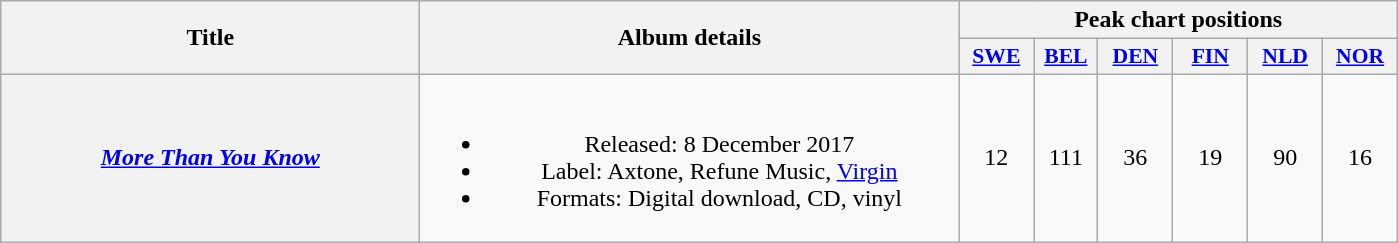<table class="wikitable plainrowheaders" style="text-align:center;">
<tr>
<th scope="col" rowspan="2" style="width:17em;">Title</th>
<th scope="col" rowspan="2" style="width:22em;">Album details</th>
<th scope="col" colspan="6">Peak chart positions</th>
</tr>
<tr>
<th scope="col" style="width:3em;font-size:90%;"><a href='#'>SWE</a><br></th>
<th scope="col" style="width:2.5em;font-size:90%;"><a href='#'>BEL</a><br></th>
<th scope="col" style="width:3em;font-size:90%;"><a href='#'>DEN</a><br></th>
<th scope="col" style="width:3em;font-size:90%;"><a href='#'>FIN</a><br></th>
<th scope="col" style="width:3em;font-size:90%;"><a href='#'>NLD</a><br></th>
<th scope="col" style="width:3em;font-size:90%;"><a href='#'>NOR</a><br></th>
</tr>
<tr>
<th scope="row"><em><a href='#'>More Than You Know</a></em></th>
<td><br><ul><li>Released: 8 December 2017</li><li>Label: Axtone, Refune Music, <a href='#'>Virgin</a></li><li>Formats: Digital download, CD, vinyl</li></ul></td>
<td>12</td>
<td>111</td>
<td>36</td>
<td>19</td>
<td>90</td>
<td>16</td>
</tr>
</table>
